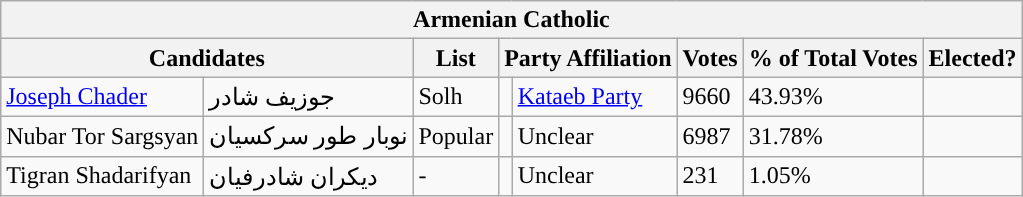<table class="wikitable sortable">
<tr>
<th colspan="8">Armenian Catholic</th>
</tr>
<tr>
<th colspan="2">Candidates</th>
<th>List</th>
<th colspan="2">Party Affiliation</th>
<th>Votes</th>
<th>% of Total Votes</th>
<th>Elected?</th>
</tr>
<tr>
<td><a href='#'>Joseph Chader</a></td>
<td>جوزيف شادر</td>
<td>Solh</td>
<td style="background: "></td>
<td><a href='#'>Kataeb Party</a></td>
<td>9660</td>
<td>43.93%</td>
<td></td>
</tr>
<tr>
<td>Nubar Tor Sargsyan</td>
<td>نوبار طور سركسيان</td>
<td>Popular</td>
<td style="background: "></td>
<td>Unclear</td>
<td>6987</td>
<td>31.78%</td>
<td></td>
</tr>
<tr>
<td>Tigran Shadarifyan</td>
<td>ديكران شادرفيان</td>
<td>-</td>
<td style="background: "></td>
<td>Unclear</td>
<td>231</td>
<td>1.05%</td>
<td></td>
</tr>
</table>
